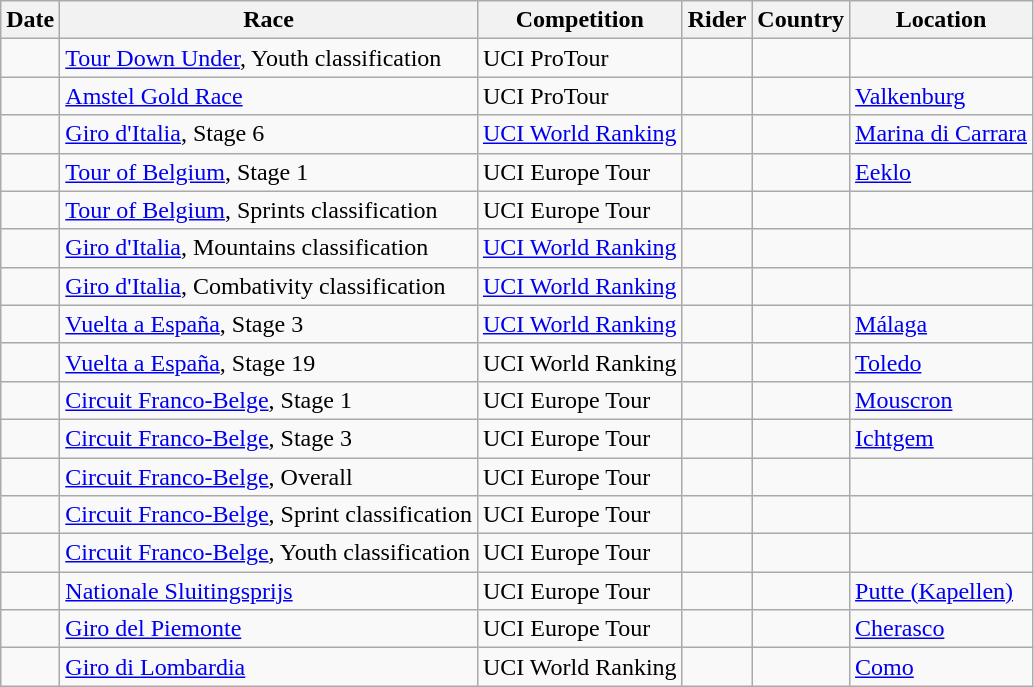<table class="wikitable sortable">
<tr>
<th>Date</th>
<th>Race</th>
<th>Competition</th>
<th>Rider</th>
<th>Country</th>
<th>Location</th>
</tr>
<tr>
<td></td>
<td><a href='#'>Tour Down Under</a>, Youth classification</td>
<td>UCI ProTour</td>
<td></td>
<td></td>
<td></td>
</tr>
<tr>
<td></td>
<td><a href='#'>Amstel Gold Race</a></td>
<td>UCI ProTour</td>
<td></td>
<td></td>
<td><a href='#'>Valkenburg</a></td>
</tr>
<tr>
<td></td>
<td><a href='#'>Giro d'Italia</a>, Stage 6</td>
<td><a href='#'>UCI World Ranking</a></td>
<td></td>
<td></td>
<td><a href='#'>Marina di Carrara</a></td>
</tr>
<tr>
<td></td>
<td><a href='#'>Tour of Belgium</a>, Stage 1</td>
<td>UCI Europe Tour</td>
<td></td>
<td></td>
<td><a href='#'>Eeklo</a></td>
</tr>
<tr>
<td></td>
<td><a href='#'>Tour of Belgium</a>, Sprints classification</td>
<td>UCI Europe Tour</td>
<td></td>
<td></td>
<td></td>
</tr>
<tr>
<td></td>
<td><a href='#'>Giro d'Italia</a>, Mountains classification</td>
<td><a href='#'>UCI World Ranking</a></td>
<td></td>
<td></td>
<td></td>
</tr>
<tr>
<td></td>
<td><a href='#'>Giro d'Italia</a>, Combativity classification</td>
<td><a href='#'>UCI World Ranking</a></td>
<td></td>
<td></td>
<td></td>
</tr>
<tr>
<td></td>
<td><a href='#'>Vuelta a España</a>, Stage 3</td>
<td><a href='#'>UCI World Ranking</a></td>
<td></td>
<td></td>
<td><a href='#'>Málaga</a></td>
</tr>
<tr>
<td></td>
<td><a href='#'>Vuelta a España</a>, Stage 19</td>
<td>UCI World Ranking</td>
<td></td>
<td></td>
<td><a href='#'>Toledo</a></td>
</tr>
<tr>
<td></td>
<td><a href='#'>Circuit Franco-Belge</a>, Stage 1</td>
<td>UCI Europe Tour</td>
<td></td>
<td></td>
<td><a href='#'>Mouscron</a></td>
</tr>
<tr>
<td></td>
<td><a href='#'>Circuit Franco-Belge</a>, Stage 3</td>
<td>UCI Europe Tour</td>
<td></td>
<td></td>
<td><a href='#'>Ichtgem</a></td>
</tr>
<tr>
<td></td>
<td><a href='#'>Circuit Franco-Belge</a>, Overall</td>
<td>UCI Europe Tour</td>
<td></td>
<td></td>
<td></td>
</tr>
<tr>
<td></td>
<td><a href='#'>Circuit Franco-Belge</a>, Sprint classification</td>
<td>UCI Europe Tour</td>
<td></td>
<td></td>
<td></td>
</tr>
<tr>
<td></td>
<td><a href='#'>Circuit Franco-Belge</a>, Youth classification</td>
<td>UCI Europe Tour</td>
<td></td>
<td></td>
<td></td>
</tr>
<tr>
<td></td>
<td><a href='#'>Nationale Sluitingsprijs</a></td>
<td>UCI Europe Tour</td>
<td></td>
<td></td>
<td><a href='#'>Putte (Kapellen)</a></td>
</tr>
<tr>
<td></td>
<td><a href='#'>Giro del Piemonte</a></td>
<td>UCI Europe Tour</td>
<td></td>
<td></td>
<td><a href='#'>Cherasco</a></td>
</tr>
<tr>
<td></td>
<td><a href='#'>Giro di Lombardia</a></td>
<td>UCI World Ranking</td>
<td></td>
<td></td>
<td><a href='#'>Como</a></td>
</tr>
</table>
